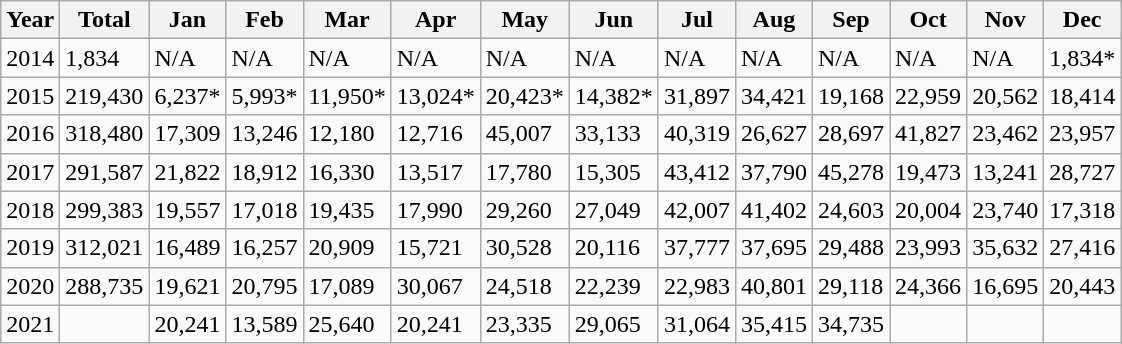<table class="wikitable">
<tr>
<th>Year</th>
<th>Total</th>
<th>Jan</th>
<th>Feb</th>
<th>Mar</th>
<th>Apr</th>
<th>May</th>
<th>Jun</th>
<th>Jul</th>
<th>Aug</th>
<th>Sep</th>
<th>Oct</th>
<th>Nov</th>
<th>Dec</th>
</tr>
<tr>
<td>2014</td>
<td>1,834</td>
<td>N/A</td>
<td>N/A</td>
<td>N/A</td>
<td>N/A</td>
<td>N/A</td>
<td>N/A</td>
<td>N/A</td>
<td>N/A</td>
<td>N/A</td>
<td>N/A</td>
<td>N/A</td>
<td>1,834*</td>
</tr>
<tr>
<td>2015</td>
<td>219,430</td>
<td>6,237*</td>
<td>5,993*</td>
<td>11,950*</td>
<td>13,024*</td>
<td>20,423*</td>
<td>14,382*</td>
<td>31,897</td>
<td>34,421</td>
<td>19,168</td>
<td>22,959</td>
<td>20,562</td>
<td>18,414</td>
</tr>
<tr>
<td>2016</td>
<td>318,480</td>
<td>17,309</td>
<td>13,246</td>
<td>12,180</td>
<td>12,716</td>
<td>45,007</td>
<td>33,133</td>
<td>40,319</td>
<td>26,627</td>
<td>28,697</td>
<td>41,827</td>
<td>23,462</td>
<td>23,957</td>
</tr>
<tr>
<td>2017</td>
<td>291,587</td>
<td>21,822</td>
<td>18,912</td>
<td>16,330</td>
<td>13,517</td>
<td>17,780</td>
<td>15,305</td>
<td>43,412</td>
<td>37,790</td>
<td>45,278</td>
<td>19,473</td>
<td>13,241</td>
<td>28,727</td>
</tr>
<tr>
<td>2018</td>
<td>299,383</td>
<td>19,557</td>
<td>17,018</td>
<td>19,435</td>
<td>17,990</td>
<td>29,260</td>
<td>27,049</td>
<td>42,007</td>
<td>41,402</td>
<td>24,603</td>
<td>20,004</td>
<td>23,740</td>
<td>17,318</td>
</tr>
<tr>
<td>2019</td>
<td>312,021</td>
<td>16,489</td>
<td>16,257</td>
<td>20,909</td>
<td>15,721</td>
<td>30,528</td>
<td>20,116</td>
<td>37,777</td>
<td>37,695</td>
<td>29,488</td>
<td>23,993</td>
<td>35,632</td>
<td>27,416</td>
</tr>
<tr>
<td>2020</td>
<td>288,735</td>
<td>19,621</td>
<td>20,795</td>
<td>17,089</td>
<td>30,067</td>
<td>24,518</td>
<td>22,239</td>
<td>22,983</td>
<td>40,801</td>
<td>29,118</td>
<td>24,366</td>
<td>16,695</td>
<td>20,443</td>
</tr>
<tr>
<td>2021</td>
<td></td>
<td>20,241</td>
<td>13,589</td>
<td>25,640</td>
<td>20,241</td>
<td>23,335</td>
<td>29,065</td>
<td>31,064</td>
<td>35,415</td>
<td>34,735</td>
<td></td>
<td></td>
<td></td>
</tr>
</table>
